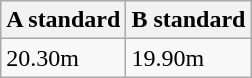<table class="wikitable" border="1" align="upright">
<tr>
<th>A standard</th>
<th>B standard</th>
</tr>
<tr>
<td>20.30m</td>
<td>19.90m</td>
</tr>
</table>
